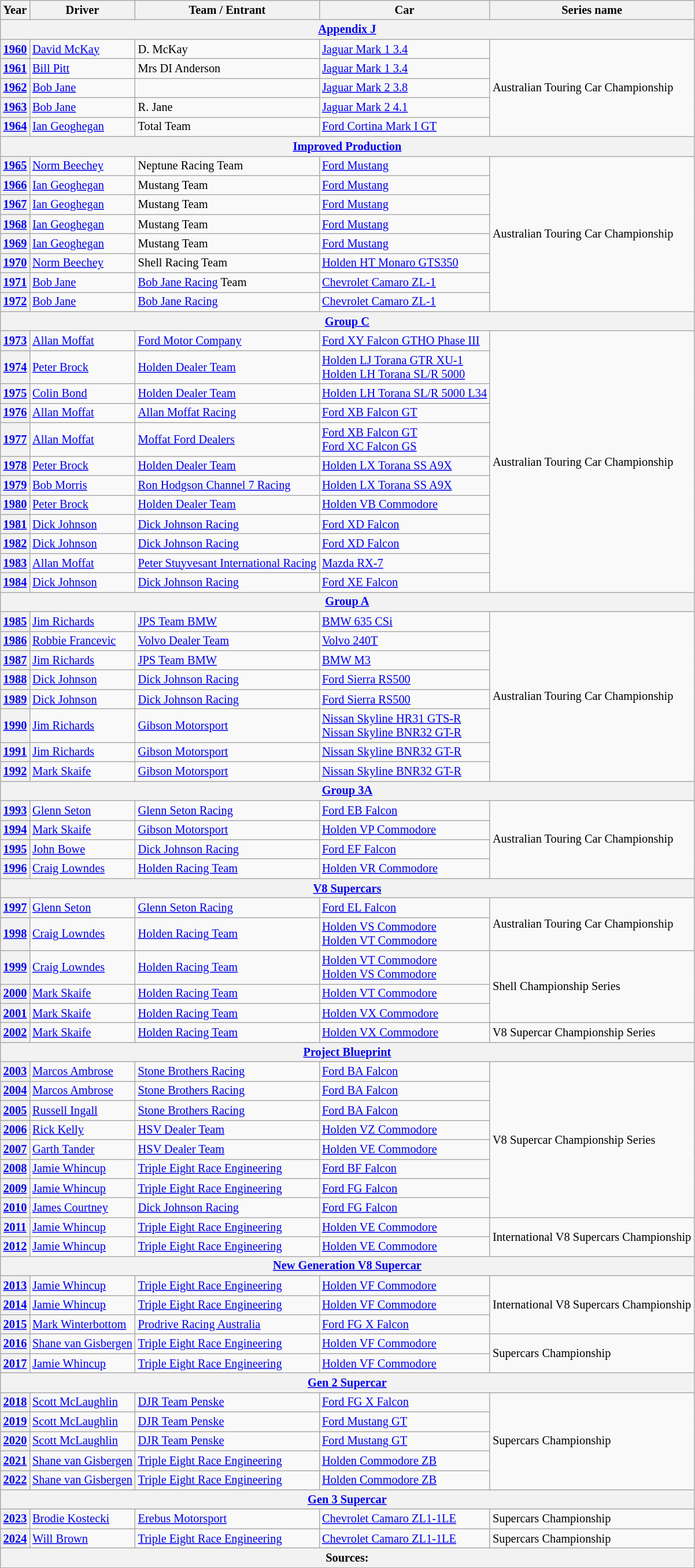<table class="wikitable" style="font-size: 85%">
<tr>
<th>Year</th>
<th>Driver</th>
<th>Team / Entrant</th>
<th>Car</th>
<th>Series name</th>
</tr>
<tr>
<th colspan="5"><a href='#'>Appendix J</a></th>
</tr>
<tr>
<th><a href='#'>1960</a></th>
<td> <a href='#'>David McKay</a></td>
<td>D. McKay</td>
<td><a href='#'>Jaguar Mark 1 3.4</a></td>
<td rowspan="5">Australian Touring Car Championship</td>
</tr>
<tr>
<th><a href='#'>1961</a></th>
<td> <a href='#'>Bill Pitt</a></td>
<td>Mrs DI Anderson</td>
<td><a href='#'>Jaguar Mark 1 3.4</a></td>
</tr>
<tr>
<th><a href='#'>1962</a></th>
<td> <a href='#'>Bob Jane</a></td>
<td></td>
<td><a href='#'>Jaguar Mark 2 3.8</a></td>
</tr>
<tr>
<th><a href='#'>1963</a></th>
<td> <a href='#'>Bob Jane</a></td>
<td>R. Jane</td>
<td><a href='#'>Jaguar Mark 2 4.1</a></td>
</tr>
<tr>
<th><a href='#'>1964</a></th>
<td> <a href='#'>Ian Geoghegan</a></td>
<td>Total Team</td>
<td><a href='#'>Ford Cortina Mark I GT</a></td>
</tr>
<tr>
<th colspan="5"><a href='#'>Improved Production</a></th>
</tr>
<tr>
<th><a href='#'>1965</a></th>
<td> <a href='#'>Norm Beechey</a></td>
<td>Neptune Racing Team</td>
<td><a href='#'>Ford Mustang</a></td>
<td rowspan="8">Australian Touring Car Championship</td>
</tr>
<tr>
<th><a href='#'>1966</a></th>
<td> <a href='#'>Ian Geoghegan</a></td>
<td>Mustang Team</td>
<td><a href='#'>Ford Mustang</a></td>
</tr>
<tr>
<th><a href='#'>1967</a></th>
<td> <a href='#'>Ian Geoghegan</a></td>
<td>Mustang Team</td>
<td><a href='#'>Ford Mustang</a></td>
</tr>
<tr>
<th><a href='#'>1968</a></th>
<td> <a href='#'>Ian Geoghegan</a></td>
<td>Mustang Team</td>
<td><a href='#'>Ford Mustang</a></td>
</tr>
<tr>
<th><a href='#'>1969</a></th>
<td> <a href='#'>Ian Geoghegan</a></td>
<td>Mustang Team</td>
<td><a href='#'>Ford Mustang</a></td>
</tr>
<tr>
<th><a href='#'>1970</a></th>
<td> <a href='#'>Norm Beechey</a></td>
<td>Shell Racing Team</td>
<td><a href='#'>Holden HT Monaro GTS350</a></td>
</tr>
<tr>
<th><a href='#'>1971</a></th>
<td> <a href='#'>Bob Jane</a></td>
<td><a href='#'>Bob Jane Racing</a> Team</td>
<td><a href='#'>Chevrolet Camaro ZL-1</a></td>
</tr>
<tr>
<th><a href='#'>1972</a></th>
<td> <a href='#'>Bob Jane</a></td>
<td><a href='#'>Bob Jane Racing</a></td>
<td><a href='#'>Chevrolet Camaro ZL-1</a></td>
</tr>
<tr>
<th colspan="5"><a href='#'>Group C</a></th>
</tr>
<tr>
<th><a href='#'>1973</a></th>
<td> <a href='#'>Allan Moffat</a></td>
<td><a href='#'>Ford Motor Company</a></td>
<td><a href='#'>Ford XY Falcon GTHO Phase III</a></td>
<td rowspan="12">Australian Touring Car Championship</td>
</tr>
<tr>
<th><a href='#'>1974</a></th>
<td> <a href='#'>Peter Brock</a></td>
<td><a href='#'>Holden Dealer Team</a></td>
<td><a href='#'>Holden LJ Torana GTR XU-1</a><br><a href='#'>Holden LH Torana SL/R 5000</a></td>
</tr>
<tr>
<th><a href='#'>1975</a></th>
<td> <a href='#'>Colin Bond</a></td>
<td><a href='#'>Holden Dealer Team</a></td>
<td><a href='#'>Holden LH Torana SL/R 5000 L34</a></td>
</tr>
<tr>
<th><a href='#'>1976</a></th>
<td> <a href='#'>Allan Moffat</a></td>
<td><a href='#'>Allan Moffat Racing</a></td>
<td><a href='#'>Ford XB Falcon GT</a></td>
</tr>
<tr>
<th><a href='#'>1977</a></th>
<td> <a href='#'>Allan Moffat</a></td>
<td><a href='#'>Moffat Ford Dealers</a></td>
<td><a href='#'>Ford XB Falcon GT</a><br><a href='#'>Ford XC Falcon GS</a></td>
</tr>
<tr>
<th><a href='#'>1978</a></th>
<td> <a href='#'>Peter Brock</a></td>
<td><a href='#'>Holden Dealer Team</a></td>
<td><a href='#'>Holden LX Torana SS A9X</a></td>
</tr>
<tr>
<th><a href='#'>1979</a></th>
<td> <a href='#'>Bob Morris</a></td>
<td><a href='#'>Ron Hodgson Channel 7 Racing</a></td>
<td><a href='#'>Holden LX Torana SS A9X</a></td>
</tr>
<tr>
<th><a href='#'>1980</a></th>
<td> <a href='#'>Peter Brock</a></td>
<td><a href='#'>Holden Dealer Team</a></td>
<td><a href='#'>Holden VB Commodore</a></td>
</tr>
<tr>
<th><a href='#'>1981</a></th>
<td> <a href='#'>Dick Johnson</a></td>
<td><a href='#'>Dick Johnson Racing</a></td>
<td><a href='#'>Ford XD Falcon</a></td>
</tr>
<tr>
<th><a href='#'>1982</a></th>
<td> <a href='#'>Dick Johnson</a></td>
<td><a href='#'>Dick Johnson Racing</a></td>
<td><a href='#'>Ford XD Falcon</a></td>
</tr>
<tr>
<th><a href='#'>1983</a></th>
<td> <a href='#'>Allan Moffat</a></td>
<td><a href='#'>Peter Stuyvesant International Racing</a></td>
<td><a href='#'>Mazda RX-7</a></td>
</tr>
<tr>
<th><a href='#'>1984</a></th>
<td> <a href='#'>Dick Johnson</a></td>
<td><a href='#'>Dick Johnson Racing</a></td>
<td><a href='#'>Ford XE Falcon</a></td>
</tr>
<tr>
<th colspan="5"><a href='#'>Group A</a></th>
</tr>
<tr>
<th><a href='#'>1985</a></th>
<td> <a href='#'>Jim Richards</a></td>
<td><a href='#'>JPS Team BMW</a></td>
<td><a href='#'>BMW 635 CSi</a></td>
<td rowspan="8">Australian Touring Car Championship</td>
</tr>
<tr>
<th><a href='#'>1986</a></th>
<td> <a href='#'>Robbie Francevic</a></td>
<td><a href='#'>Volvo Dealer Team</a></td>
<td><a href='#'>Volvo 240T</a></td>
</tr>
<tr>
<th><a href='#'>1987</a></th>
<td> <a href='#'>Jim Richards</a></td>
<td><a href='#'>JPS Team BMW</a></td>
<td><a href='#'>BMW M3</a></td>
</tr>
<tr>
<th><a href='#'>1988</a></th>
<td> <a href='#'>Dick Johnson</a></td>
<td><a href='#'>Dick Johnson Racing</a></td>
<td><a href='#'>Ford Sierra RS500</a></td>
</tr>
<tr>
<th><a href='#'>1989</a></th>
<td> <a href='#'>Dick Johnson</a></td>
<td><a href='#'>Dick Johnson Racing</a></td>
<td><a href='#'>Ford Sierra RS500</a></td>
</tr>
<tr>
<th><a href='#'>1990</a></th>
<td> <a href='#'>Jim Richards</a></td>
<td><a href='#'>Gibson Motorsport</a></td>
<td><a href='#'>Nissan Skyline HR31 GTS-R</a><br><a href='#'>Nissan Skyline BNR32 GT-R</a></td>
</tr>
<tr>
<th><a href='#'>1991</a></th>
<td> <a href='#'>Jim Richards</a></td>
<td><a href='#'>Gibson Motorsport</a></td>
<td><a href='#'>Nissan Skyline BNR32 GT-R</a></td>
</tr>
<tr>
<th><a href='#'>1992</a></th>
<td> <a href='#'>Mark Skaife</a></td>
<td><a href='#'>Gibson Motorsport</a></td>
<td><a href='#'>Nissan Skyline BNR32 GT-R</a></td>
</tr>
<tr>
<th colspan="5"><a href='#'>Group 3A</a></th>
</tr>
<tr>
<th><a href='#'>1993</a></th>
<td> <a href='#'>Glenn Seton</a></td>
<td><a href='#'>Glenn Seton Racing</a></td>
<td><a href='#'>Ford EB Falcon</a></td>
<td rowspan="4">Australian Touring Car Championship</td>
</tr>
<tr>
<th><a href='#'>1994</a></th>
<td> <a href='#'>Mark Skaife</a></td>
<td><a href='#'>Gibson Motorsport</a></td>
<td><a href='#'>Holden VP Commodore</a></td>
</tr>
<tr>
<th><a href='#'>1995</a></th>
<td> <a href='#'>John Bowe</a></td>
<td><a href='#'>Dick Johnson Racing</a></td>
<td><a href='#'>Ford EF Falcon</a></td>
</tr>
<tr>
<th><a href='#'>1996</a></th>
<td> <a href='#'>Craig Lowndes</a></td>
<td><a href='#'>Holden Racing Team</a></td>
<td><a href='#'>Holden VR Commodore</a></td>
</tr>
<tr>
<th colspan="5"><a href='#'>V8 Supercars</a></th>
</tr>
<tr>
<th><a href='#'>1997</a></th>
<td> <a href='#'>Glenn Seton</a></td>
<td><a href='#'>Glenn Seton Racing</a></td>
<td><a href='#'>Ford EL Falcon</a></td>
<td rowspan="2">Australian Touring Car Championship</td>
</tr>
<tr>
<th><a href='#'>1998</a></th>
<td> <a href='#'>Craig Lowndes</a></td>
<td><a href='#'>Holden Racing Team</a></td>
<td><a href='#'>Holden VS Commodore</a><br><a href='#'>Holden VT Commodore</a></td>
</tr>
<tr>
<th><a href='#'>1999</a></th>
<td> <a href='#'>Craig Lowndes</a></td>
<td><a href='#'>Holden Racing Team</a></td>
<td><a href='#'>Holden VT Commodore</a><br><a href='#'>Holden VS Commodore</a></td>
<td rowspan="3">Shell Championship Series</td>
</tr>
<tr>
<th><a href='#'>2000</a></th>
<td> <a href='#'>Mark Skaife</a></td>
<td><a href='#'>Holden Racing Team</a></td>
<td><a href='#'>Holden VT Commodore</a></td>
</tr>
<tr>
<th><a href='#'>2001</a></th>
<td> <a href='#'>Mark Skaife</a></td>
<td><a href='#'>Holden Racing Team</a></td>
<td><a href='#'>Holden VX Commodore</a></td>
</tr>
<tr>
<th><a href='#'>2002</a></th>
<td> <a href='#'>Mark Skaife</a></td>
<td><a href='#'>Holden Racing Team</a></td>
<td><a href='#'>Holden VX Commodore</a></td>
<td>V8 Supercar Championship Series</td>
</tr>
<tr>
<th colspan="5"><a href='#'>Project Blueprint</a></th>
</tr>
<tr>
<th><a href='#'>2003</a></th>
<td> <a href='#'>Marcos Ambrose</a></td>
<td><a href='#'>Stone Brothers Racing</a></td>
<td><a href='#'>Ford BA Falcon</a></td>
<td rowspan="8">V8 Supercar Championship Series</td>
</tr>
<tr>
<th><a href='#'>2004</a></th>
<td> <a href='#'>Marcos Ambrose</a></td>
<td><a href='#'>Stone Brothers Racing</a></td>
<td><a href='#'>Ford BA Falcon</a></td>
</tr>
<tr>
<th><a href='#'>2005</a></th>
<td> <a href='#'>Russell Ingall</a></td>
<td><a href='#'>Stone Brothers Racing</a></td>
<td><a href='#'>Ford BA Falcon</a></td>
</tr>
<tr>
<th><a href='#'>2006</a></th>
<td> <a href='#'>Rick Kelly</a></td>
<td><a href='#'>HSV Dealer Team</a></td>
<td><a href='#'>Holden VZ Commodore</a></td>
</tr>
<tr>
<th><a href='#'>2007</a></th>
<td> <a href='#'>Garth Tander</a></td>
<td><a href='#'>HSV Dealer Team</a></td>
<td><a href='#'>Holden VE Commodore</a></td>
</tr>
<tr>
<th><a href='#'>2008</a></th>
<td> <a href='#'>Jamie Whincup</a></td>
<td><a href='#'>Triple Eight Race Engineering</a></td>
<td><a href='#'>Ford BF Falcon</a></td>
</tr>
<tr>
<th><a href='#'>2009</a></th>
<td> <a href='#'>Jamie Whincup</a></td>
<td><a href='#'>Triple Eight Race Engineering</a></td>
<td><a href='#'>Ford FG Falcon</a></td>
</tr>
<tr>
<th><a href='#'>2010</a></th>
<td> <a href='#'>James Courtney</a></td>
<td><a href='#'>Dick Johnson Racing</a></td>
<td><a href='#'>Ford FG Falcon</a></td>
</tr>
<tr>
<th><a href='#'>2011</a></th>
<td> <a href='#'>Jamie Whincup</a></td>
<td><a href='#'>Triple Eight Race Engineering</a></td>
<td><a href='#'>Holden VE Commodore</a></td>
<td rowspan="2">International V8 Supercars Championship</td>
</tr>
<tr>
<th><a href='#'>2012</a></th>
<td> <a href='#'>Jamie Whincup</a></td>
<td><a href='#'>Triple Eight Race Engineering</a></td>
<td><a href='#'>Holden VE Commodore</a></td>
</tr>
<tr>
<th colspan="5"><a href='#'>New Generation V8 Supercar</a></th>
</tr>
<tr>
<th><a href='#'>2013</a></th>
<td> <a href='#'>Jamie Whincup</a></td>
<td><a href='#'>Triple Eight Race Engineering</a></td>
<td><a href='#'>Holden VF Commodore</a></td>
<td rowspan="3">International V8 Supercars Championship</td>
</tr>
<tr>
<th><a href='#'>2014</a></th>
<td> <a href='#'>Jamie Whincup</a></td>
<td><a href='#'>Triple Eight Race Engineering</a></td>
<td><a href='#'>Holden VF Commodore</a></td>
</tr>
<tr>
<th><a href='#'>2015</a></th>
<td> <a href='#'>Mark Winterbottom</a></td>
<td><a href='#'>Prodrive Racing Australia</a></td>
<td><a href='#'>Ford FG X Falcon</a></td>
</tr>
<tr>
<th><a href='#'>2016</a></th>
<td> <a href='#'>Shane van Gisbergen</a></td>
<td><a href='#'>Triple Eight Race Engineering</a></td>
<td><a href='#'>Holden VF Commodore</a></td>
<td rowspan="2">Supercars Championship</td>
</tr>
<tr>
<th><a href='#'>2017</a></th>
<td> <a href='#'>Jamie Whincup</a></td>
<td><a href='#'>Triple Eight Race Engineering</a></td>
<td><a href='#'>Holden VF Commodore</a></td>
</tr>
<tr>
<th colspan="5"><a href='#'>Gen 2 Supercar</a></th>
</tr>
<tr>
<th><a href='#'>2018</a></th>
<td> <a href='#'>Scott McLaughlin</a></td>
<td><a href='#'>DJR Team Penske</a></td>
<td><a href='#'>Ford FG X Falcon</a></td>
<td rowspan="5">Supercars Championship</td>
</tr>
<tr>
<th><a href='#'>2019</a></th>
<td> <a href='#'>Scott McLaughlin</a></td>
<td><a href='#'>DJR Team Penske</a></td>
<td><a href='#'>Ford Mustang GT</a></td>
</tr>
<tr>
<th><a href='#'>2020</a></th>
<td> <a href='#'>Scott McLaughlin</a></td>
<td><a href='#'>DJR Team Penske</a></td>
<td><a href='#'>Ford Mustang GT</a></td>
</tr>
<tr>
<th><a href='#'>2021</a></th>
<td> <a href='#'>Shane van Gisbergen</a></td>
<td><a href='#'>Triple Eight Race Engineering</a></td>
<td><a href='#'>Holden Commodore ZB</a></td>
</tr>
<tr>
<th><a href='#'>2022</a></th>
<td> <a href='#'>Shane van Gisbergen</a></td>
<td><a href='#'>Triple Eight Race Engineering</a></td>
<td><a href='#'>Holden Commodore ZB</a></td>
</tr>
<tr>
<th colspan="5"><a href='#'>Gen 3 Supercar</a></th>
</tr>
<tr>
<th><a href='#'>2023</a></th>
<td> <a href='#'>Brodie Kostecki</a></td>
<td><a href='#'>Erebus Motorsport</a></td>
<td><a href='#'>Chevrolet Camaro ZL1-1LE</a></td>
<td rowspan="1">Supercars Championship</td>
</tr>
<tr>
<th><a href='#'>2024</a></th>
<td> <a href='#'>Will Brown</a></td>
<td><a href='#'>Triple Eight Race Engineering</a></td>
<td><a href='#'>Chevrolet Camaro ZL1-1LE</a></td>
<td rowspan="1">Supercars Championship</td>
</tr>
<tr>
<th colspan="5">Sources:</th>
</tr>
<tr>
</tr>
</table>
